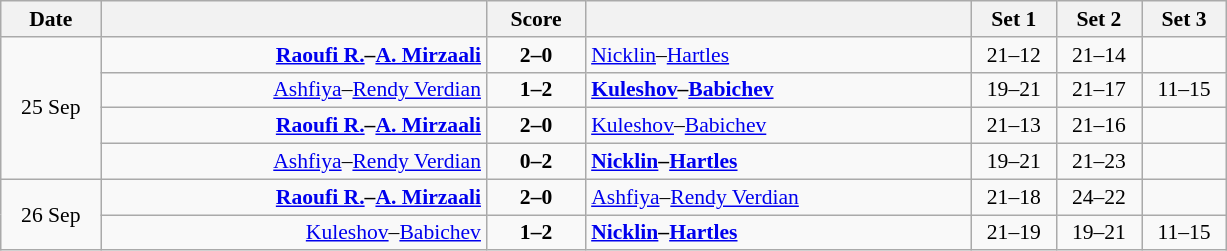<table class="wikitable" style="text-align: center; font-size:90% ">
<tr>
<th width="60">Date</th>
<th align="right" width="250"></th>
<th width="60">Score</th>
<th align="left" width="250"></th>
<th width="50">Set 1</th>
<th width="50">Set 2</th>
<th width="50">Set 3</th>
</tr>
<tr>
<td rowspan=4>25 Sep</td>
<td align=right><strong><a href='#'>Raoufi R.</a>–<a href='#'>A. Mirzaali</a> </strong></td>
<td align=center><strong>2–0</strong></td>
<td align=left> <a href='#'>Nicklin</a>–<a href='#'>Hartles</a></td>
<td>21–12</td>
<td>21–14</td>
<td></td>
</tr>
<tr>
<td align=right><a href='#'>Ashfiya</a>–<a href='#'>Rendy Verdian</a> </td>
<td align=center><strong>1–2</strong></td>
<td align=left><strong> <a href='#'>Kuleshov</a>–<a href='#'>Babichev</a></strong></td>
<td>19–21</td>
<td>21–17</td>
<td>11–15</td>
</tr>
<tr>
<td align=right><strong><a href='#'>Raoufi R.</a>–<a href='#'>A. Mirzaali</a> </strong></td>
<td align=center><strong>2–0</strong></td>
<td align=left> <a href='#'>Kuleshov</a>–<a href='#'>Babichev</a></td>
<td>21–13</td>
<td>21–16</td>
<td></td>
</tr>
<tr>
<td align=right><a href='#'>Ashfiya</a>–<a href='#'>Rendy Verdian</a> </td>
<td align=center><strong>0–2</strong></td>
<td align=left><strong> <a href='#'>Nicklin</a>–<a href='#'>Hartles</a></strong></td>
<td>19–21</td>
<td>21–23</td>
<td></td>
</tr>
<tr>
<td rowspan=2>26 Sep</td>
<td align=right><strong><a href='#'>Raoufi R.</a>–<a href='#'>A. Mirzaali</a> </strong></td>
<td align=center><strong>2–0</strong></td>
<td align=left> <a href='#'>Ashfiya</a>–<a href='#'>Rendy Verdian</a></td>
<td>21–18</td>
<td>24–22</td>
<td></td>
</tr>
<tr>
<td align=right><a href='#'>Kuleshov</a>–<a href='#'>Babichev</a> </td>
<td align=center><strong>1–2</strong></td>
<td align=left><strong> <a href='#'>Nicklin</a>–<a href='#'>Hartles</a></strong></td>
<td>21–19</td>
<td>19–21</td>
<td>11–15</td>
</tr>
</table>
